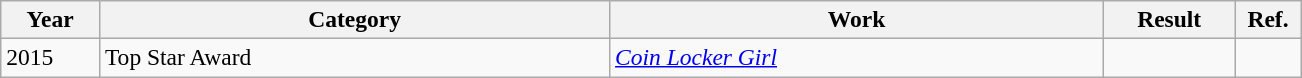<table class="wikitable sortable plainrowheaders" style="font-size:98%">
<tr>
<th scope="col" style="width:6%;">Year</th>
<th scope="col" style="width:31%;">Category</th>
<th scope="col" style="width:30%;">Work</th>
<th scope="col" style="width:8%;">Result</th>
<th scope="col" style="width:4%;">Ref.</th>
</tr>
<tr>
<td>2015</td>
<td>Top Star Award</td>
<td><em><a href='#'>Coin Locker Girl</a></em></td>
<td></td>
<td></td>
</tr>
</table>
